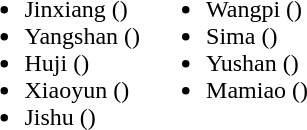<table>
<tr>
<td valign="top"><br><ul><li>Jinxiang ()</li><li>Yangshan ()</li><li>Huji ()</li><li>Xiaoyun ()</li><li>Jishu ()</li></ul></td>
<td valign="top"><br><ul><li>Wangpi ()</li><li>Sima ()</li><li>Yushan ()</li><li>Mamiao ()</li></ul></td>
</tr>
</table>
